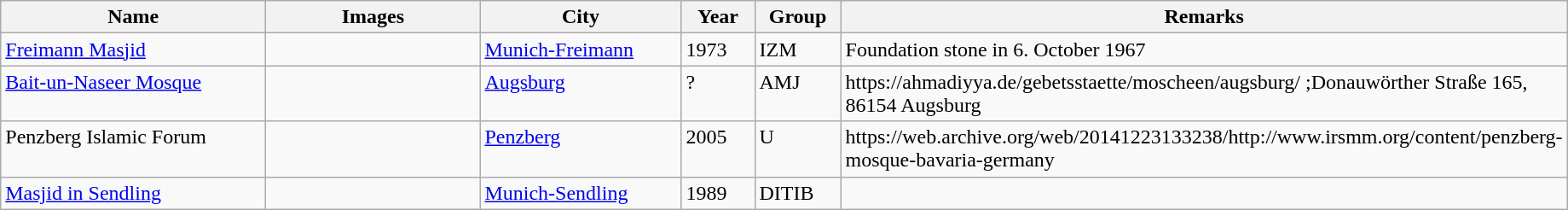<table class="wikitable sortable">
<tr>
<th align=left width=200px>Name</th>
<th align=center width=160px class=unsortable>Images</th>
<th align=left width=150px>City</th>
<th align=left width=050px>Year</th>
<th align=left width=060px>Group</th>
<th align=left width=250px>Remarks</th>
</tr>
<tr valign=top>
<td><a href='#'>Freimann Masjid</a></td>
<td></td>
<td><a href='#'>Munich-Freimann</a></td>
<td>1973</td>
<td>IZM</td>
<td>Foundation stone in 6. October 1967</td>
</tr>
<tr valign=top>
<td><a href='#'>Bait-un-Naseer Mosque</a></td>
<td></td>
<td><a href='#'>Augsburg</a></td>
<td>?</td>
<td>AMJ</td>
<td>https://ahmadiyya.de/gebetsstaette/moscheen/augsburg/ ;Donauwörther Straße 165, 86154 Augsburg</td>
</tr>
<tr valign=top>
<td>Penzberg Islamic Forum</td>
<td></td>
<td><a href='#'>Penzberg</a></td>
<td>2005</td>
<td>U</td>
<td>https://web.archive.org/web/20141223133238/http://www.irsmm.org/content/penzberg-mosque-bavaria-germany</td>
</tr>
<tr valign=top>
<td><a href='#'>Masjid in Sendling</a></td>
<td></td>
<td><a href='#'>Munich-Sendling</a></td>
<td>1989</td>
<td>DITIB</td>
<td></td>
</tr>
</table>
